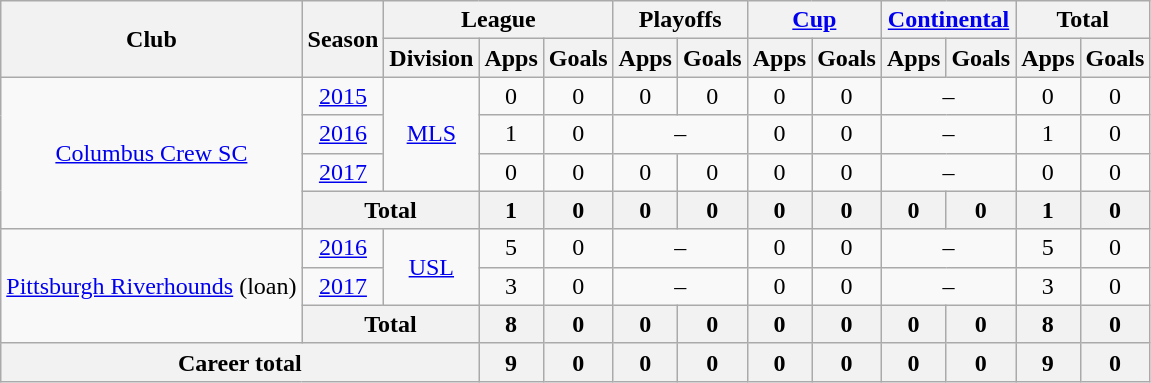<table class="wikitable" style="text-align: center;">
<tr>
<th rowspan=2>Club</th>
<th rowspan=2>Season</th>
<th colspan=3>League</th>
<th colspan=2>Playoffs</th>
<th colspan=2><a href='#'>Cup</a></th>
<th colspan=2><a href='#'>Continental</a></th>
<th colspan=2>Total</th>
</tr>
<tr>
<th>Division</th>
<th>Apps</th>
<th>Goals</th>
<th>Apps</th>
<th>Goals</th>
<th>Apps</th>
<th>Goals</th>
<th>Apps</th>
<th>Goals</th>
<th>Apps</th>
<th>Goals</th>
</tr>
<tr>
<td rowspan=4><a href='#'>Columbus Crew SC</a></td>
<td><a href='#'>2015</a></td>
<td rowspan=3><a href='#'>MLS</a></td>
<td>0</td>
<td>0</td>
<td>0</td>
<td>0</td>
<td>0</td>
<td>0</td>
<td colspan=2>–</td>
<td>0</td>
<td>0</td>
</tr>
<tr>
<td><a href='#'>2016</a></td>
<td>1</td>
<td>0</td>
<td colspan=2>–</td>
<td>0</td>
<td>0</td>
<td colspan=2>–</td>
<td>1</td>
<td>0</td>
</tr>
<tr>
<td><a href='#'>2017</a></td>
<td>0</td>
<td>0</td>
<td>0</td>
<td>0</td>
<td>0</td>
<td>0</td>
<td colspan=2>–</td>
<td>0</td>
<td>0</td>
</tr>
<tr>
<th colspan=2>Total</th>
<th>1</th>
<th>0</th>
<th>0</th>
<th>0</th>
<th>0</th>
<th>0</th>
<th>0</th>
<th>0</th>
<th>1</th>
<th>0</th>
</tr>
<tr>
<td rowspan=3><a href='#'>Pittsburgh Riverhounds</a> (loan)</td>
<td><a href='#'>2016</a></td>
<td rowspan=2><a href='#'>USL</a></td>
<td>5</td>
<td>0</td>
<td colspan=2>–</td>
<td>0</td>
<td>0</td>
<td colspan=2>–</td>
<td>5</td>
<td>0</td>
</tr>
<tr>
<td><a href='#'>2017</a></td>
<td>3</td>
<td>0</td>
<td colspan=2>–</td>
<td>0</td>
<td>0</td>
<td colspan=2>–</td>
<td>3</td>
<td>0</td>
</tr>
<tr>
<th colspan=2>Total</th>
<th>8</th>
<th>0</th>
<th>0</th>
<th>0</th>
<th>0</th>
<th>0</th>
<th>0</th>
<th>0</th>
<th>8</th>
<th>0</th>
</tr>
<tr>
<th colspan=3>Career total</th>
<th>9</th>
<th>0</th>
<th>0</th>
<th>0</th>
<th>0</th>
<th>0</th>
<th>0</th>
<th>0</th>
<th>9</th>
<th>0</th>
</tr>
</table>
